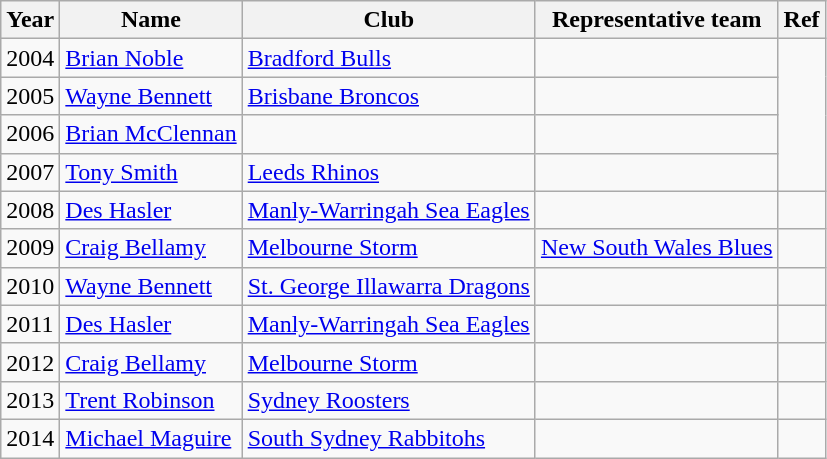<table class="wikitable">
<tr>
<th>Year</th>
<th>Name</th>
<th>Club</th>
<th>Representative team</th>
<th>Ref</th>
</tr>
<tr>
<td>2004</td>
<td> <a href='#'>Brian Noble</a></td>
<td> <a href='#'>Bradford Bulls</a></td>
<td></td>
<td rowspan="4"></td>
</tr>
<tr>
<td>2005</td>
<td> <a href='#'>Wayne Bennett</a></td>
<td> <a href='#'>Brisbane Broncos</a></td>
<td></td>
</tr>
<tr>
<td>2006</td>
<td> <a href='#'>Brian McClennan</a></td>
<td></td>
<td></td>
</tr>
<tr>
<td>2007</td>
<td> <a href='#'>Tony Smith</a></td>
<td> <a href='#'>Leeds Rhinos</a></td>
<td></td>
</tr>
<tr>
<td>2008</td>
<td> <a href='#'>Des Hasler</a></td>
<td> <a href='#'>Manly-Warringah Sea Eagles</a></td>
<td></td>
<td></td>
</tr>
<tr>
<td>2009</td>
<td> <a href='#'>Craig Bellamy</a></td>
<td> <a href='#'>Melbourne Storm</a></td>
<td> <a href='#'>New South Wales Blues</a></td>
<td></td>
</tr>
<tr>
<td>2010</td>
<td> <a href='#'>Wayne Bennett</a></td>
<td> <a href='#'>St. George Illawarra Dragons</a></td>
<td></td>
<td></td>
</tr>
<tr>
<td>2011</td>
<td> <a href='#'>Des Hasler</a></td>
<td> <a href='#'>Manly-Warringah Sea Eagles</a></td>
<td></td>
<td></td>
</tr>
<tr>
<td>2012</td>
<td> <a href='#'>Craig Bellamy</a></td>
<td> <a href='#'>Melbourne Storm</a></td>
<td></td>
<td></td>
</tr>
<tr>
<td>2013</td>
<td> <a href='#'>Trent Robinson</a></td>
<td> <a href='#'>Sydney Roosters</a></td>
<td></td>
<td></td>
</tr>
<tr>
<td>2014</td>
<td> <a href='#'>Michael Maguire</a></td>
<td> <a href='#'>South Sydney Rabbitohs</a></td>
<td></td>
<td></td>
</tr>
</table>
